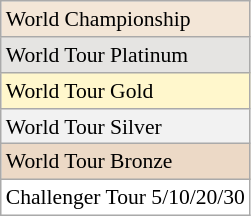<table class=wikitable style=float:left;font-size:90%>
<tr style="background:#F3E6D7;">
<td>World Championship</td>
</tr>
<tr style="background:#E5E4E2;">
<td>World Tour Platinum</td>
</tr>
<tr style="background:#fff7cc;">
<td>World Tour Gold</td>
</tr>
<tr style="background:#f2f2f2;">
<td>World Tour Silver</td>
</tr>
<tr style="background:#ecd9c6;">
<td>World Tour Bronze</td>
</tr>
<tr style="background:#fff;">
<td>Challenger Tour 5/10/20/30</td>
</tr>
</table>
